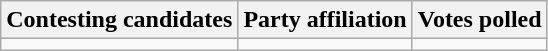<table class="wikitable sortable">
<tr>
<th>Contesting candidates</th>
<th>Party affiliation</th>
<th>Votes polled</th>
</tr>
<tr>
<td></td>
<td></td>
<td></td>
</tr>
</table>
